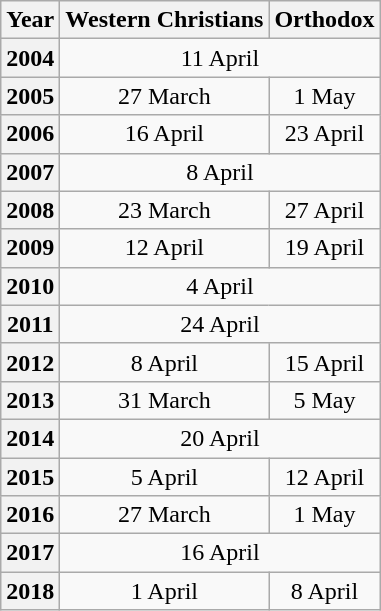<table class="wikitable floatright" style="font-size: 100%; text-align: center; margin: 0 0 1em 1em">
<tr>
<th>Year</th>
<th>Western Christians</th>
<th>Orthodox</th>
</tr>
<tr>
<th>2004</th>
<td colspan="2">11 April</td>
</tr>
<tr>
<th>2005</th>
<td>27 March</td>
<td>1 May</td>
</tr>
<tr>
<th>2006</th>
<td>16 April</td>
<td>23 April</td>
</tr>
<tr>
<th>2007</th>
<td colspan="2">8 April</td>
</tr>
<tr>
<th>2008</th>
<td>23 March</td>
<td>27 April</td>
</tr>
<tr>
<th>2009</th>
<td>12 April</td>
<td>19 April</td>
</tr>
<tr>
<th>2010</th>
<td colspan="2">4 April</td>
</tr>
<tr>
<th>2011</th>
<td colspan="2">24 April</td>
</tr>
<tr>
<th>2012</th>
<td>8 April</td>
<td>15 April</td>
</tr>
<tr>
<th>2013</th>
<td>31 March</td>
<td>5 May</td>
</tr>
<tr>
<th>2014</th>
<td colspan="2">20 April</td>
</tr>
<tr>
<th>2015</th>
<td>5 April</td>
<td>12 April</td>
</tr>
<tr>
<th>2016</th>
<td>27 March</td>
<td>1 May</td>
</tr>
<tr>
<th>2017</th>
<td colspan="2">16 April</td>
</tr>
<tr>
<th>2018</th>
<td>1 April</td>
<td>8 April</td>
</tr>
</table>
